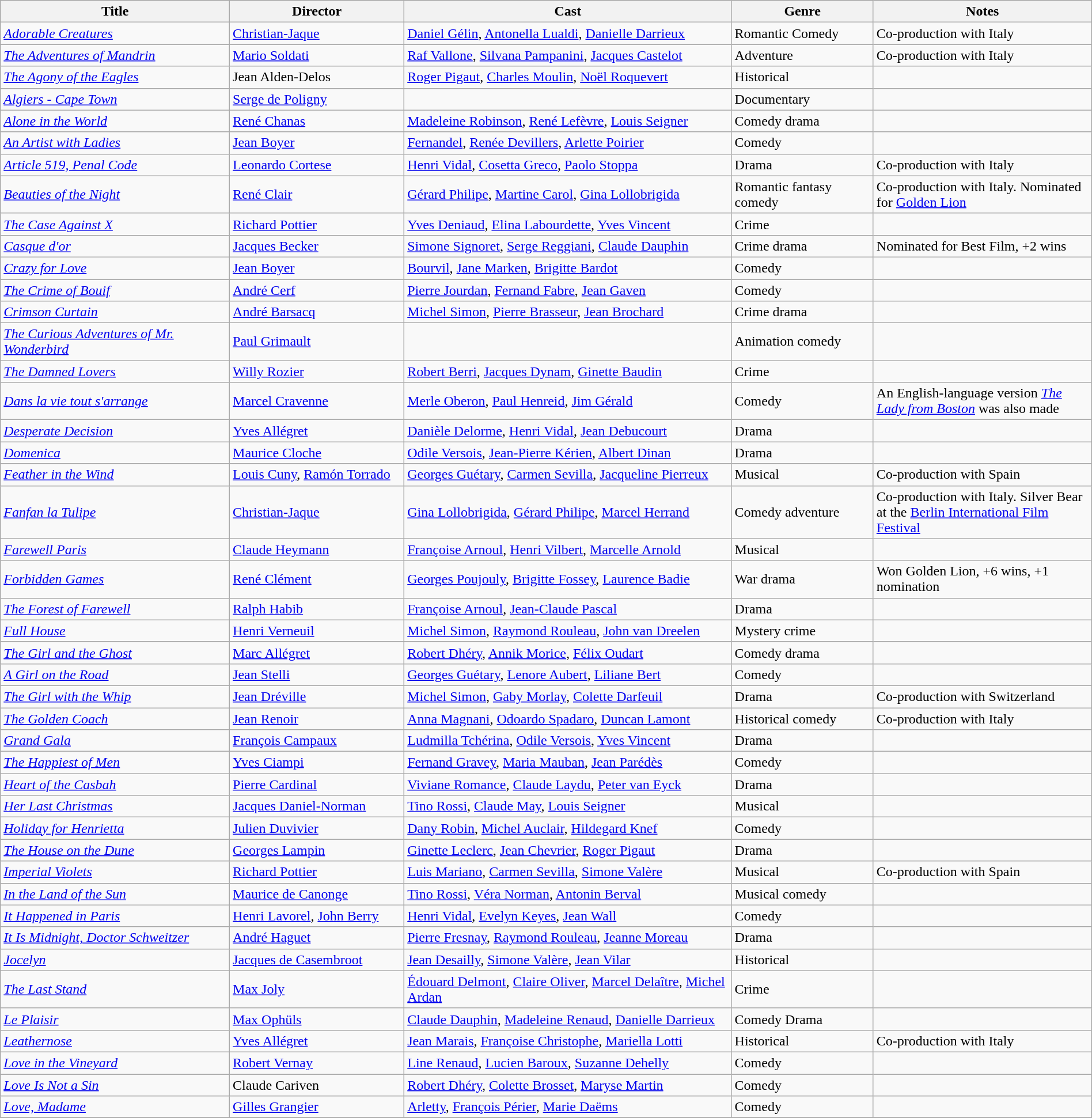<table class="wikitable" style="width:100%;">
<tr>
<th style="width:21%;">Title</th>
<th style="width:16%;">Director</th>
<th style="width:30%;">Cast</th>
<th style="width:13%;">Genre</th>
<th style="width:20%;">Notes</th>
</tr>
<tr>
<td><em><a href='#'>Adorable Creatures</a></em></td>
<td><a href='#'>Christian-Jaque</a></td>
<td><a href='#'>Daniel Gélin</a>, <a href='#'>Antonella Lualdi</a>, <a href='#'>Danielle Darrieux</a></td>
<td>Romantic Comedy</td>
<td>Co-production with Italy</td>
</tr>
<tr>
<td><em><a href='#'>The Adventures of Mandrin</a></em></td>
<td><a href='#'>Mario Soldati</a></td>
<td><a href='#'>Raf Vallone</a>, <a href='#'>Silvana Pampanini</a>, <a href='#'>Jacques Castelot</a></td>
<td>Adventure</td>
<td>Co-production with Italy</td>
</tr>
<tr>
<td><em><a href='#'>The Agony of the Eagles</a></em></td>
<td>Jean Alden-Delos</td>
<td><a href='#'>Roger Pigaut</a>, <a href='#'>Charles Moulin</a>, <a href='#'>Noël Roquevert</a></td>
<td>Historical</td>
<td></td>
</tr>
<tr>
<td><em><a href='#'>Algiers - Cape Town</a></em></td>
<td><a href='#'>Serge de Poligny</a></td>
<td></td>
<td>Documentary</td>
<td></td>
</tr>
<tr>
<td><em><a href='#'>Alone in the World</a></em></td>
<td><a href='#'>René Chanas</a></td>
<td><a href='#'>Madeleine Robinson</a>, <a href='#'>René Lefèvre</a>, <a href='#'>Louis Seigner</a></td>
<td>Comedy drama</td>
<td></td>
</tr>
<tr>
<td><em><a href='#'>An Artist with Ladies</a></em></td>
<td><a href='#'>Jean Boyer</a></td>
<td><a href='#'>Fernandel</a>, <a href='#'>Renée Devillers</a>, <a href='#'>Arlette Poirier</a></td>
<td>Comedy</td>
<td></td>
</tr>
<tr>
<td><em><a href='#'>Article 519, Penal Code</a></em></td>
<td><a href='#'>Leonardo Cortese</a></td>
<td><a href='#'>Henri Vidal</a>, <a href='#'>Cosetta Greco</a>, <a href='#'>Paolo Stoppa</a></td>
<td>Drama</td>
<td>Co-production with Italy</td>
</tr>
<tr>
<td><em><a href='#'>Beauties of the Night</a></em></td>
<td><a href='#'>René Clair</a></td>
<td><a href='#'>Gérard Philipe</a>, <a href='#'>Martine Carol</a>, <a href='#'>Gina Lollobrigida</a></td>
<td>Romantic fantasy comedy</td>
<td>Co-production with Italy. Nominated for <a href='#'>Golden Lion</a></td>
</tr>
<tr>
<td><em><a href='#'>The Case Against X</a></em></td>
<td><a href='#'>Richard Pottier</a></td>
<td><a href='#'>Yves Deniaud</a>, <a href='#'>Elina Labourdette</a>, <a href='#'>Yves Vincent</a></td>
<td>Crime</td>
<td></td>
</tr>
<tr>
<td><em><a href='#'>Casque d'or</a></em></td>
<td><a href='#'>Jacques Becker</a></td>
<td><a href='#'>Simone Signoret</a>, <a href='#'>Serge Reggiani</a>, <a href='#'>Claude Dauphin</a></td>
<td>Crime drama</td>
<td>Nominated for Best Film, +2 wins</td>
</tr>
<tr>
<td><em><a href='#'>Crazy for Love</a></em></td>
<td><a href='#'>Jean Boyer</a></td>
<td><a href='#'>Bourvil</a>, <a href='#'>Jane Marken</a>, <a href='#'>Brigitte Bardot</a></td>
<td>Comedy</td>
<td></td>
</tr>
<tr>
<td><em><a href='#'>The Crime of Bouif</a></em></td>
<td><a href='#'>André Cerf</a></td>
<td><a href='#'>Pierre Jourdan</a>, <a href='#'>Fernand Fabre</a>, <a href='#'>Jean Gaven</a></td>
<td>Comedy</td>
<td></td>
</tr>
<tr>
<td><em><a href='#'>Crimson Curtain</a></em></td>
<td><a href='#'>André Barsacq</a></td>
<td><a href='#'>Michel Simon</a>, <a href='#'>Pierre Brasseur</a>, <a href='#'>Jean Brochard</a></td>
<td>Crime drama</td>
<td></td>
</tr>
<tr>
<td><em><a href='#'>The Curious Adventures of Mr. Wonderbird</a></em></td>
<td><a href='#'>Paul Grimault</a></td>
<td></td>
<td>Animation comedy</td>
<td></td>
</tr>
<tr>
<td><em><a href='#'>The Damned Lovers</a></em></td>
<td><a href='#'>Willy Rozier</a></td>
<td><a href='#'>Robert Berri</a>, <a href='#'>Jacques Dynam</a>, <a href='#'>Ginette Baudin</a></td>
<td>Crime</td>
<td></td>
</tr>
<tr>
<td><em><a href='#'>Dans la vie tout s'arrange</a></em></td>
<td><a href='#'>Marcel Cravenne</a></td>
<td><a href='#'>Merle Oberon</a>, <a href='#'>Paul Henreid</a>, <a href='#'>Jim Gérald</a></td>
<td>Comedy</td>
<td>An English-language version <em><a href='#'>The Lady from Boston</a></em> was also made</td>
</tr>
<tr>
<td><em><a href='#'>Desperate Decision</a></em></td>
<td><a href='#'>Yves Allégret</a></td>
<td><a href='#'>Danièle Delorme</a>, <a href='#'>Henri Vidal</a>, <a href='#'>Jean Debucourt</a></td>
<td>Drama</td>
<td></td>
</tr>
<tr>
<td><em><a href='#'>Domenica</a></em></td>
<td><a href='#'>Maurice Cloche</a></td>
<td><a href='#'>Odile Versois</a>, <a href='#'>Jean-Pierre Kérien</a>, <a href='#'>Albert Dinan</a></td>
<td>Drama</td>
<td></td>
</tr>
<tr>
<td><em><a href='#'>Feather in the Wind</a></em></td>
<td><a href='#'>Louis Cuny</a>, <a href='#'>Ramón Torrado</a></td>
<td><a href='#'>Georges Guétary</a>, <a href='#'>Carmen Sevilla</a>, <a href='#'>Jacqueline Pierreux</a></td>
<td>Musical</td>
<td>Co-production with Spain</td>
</tr>
<tr>
<td><em><a href='#'>Fanfan la Tulipe</a></em></td>
<td><a href='#'>Christian-Jaque</a></td>
<td><a href='#'>Gina Lollobrigida</a>, <a href='#'>Gérard Philipe</a>, <a href='#'>Marcel Herrand</a></td>
<td>Comedy adventure</td>
<td>Co-production with Italy. Silver Bear at the <a href='#'>Berlin International Film Festival</a></td>
</tr>
<tr>
<td><em><a href='#'>Farewell Paris</a></em></td>
<td><a href='#'>Claude Heymann</a></td>
<td><a href='#'>Françoise Arnoul</a>, <a href='#'>Henri Vilbert</a>, <a href='#'>Marcelle Arnold</a></td>
<td>Musical</td>
<td></td>
</tr>
<tr>
<td><em><a href='#'>Forbidden Games</a></em></td>
<td><a href='#'>René Clément</a></td>
<td><a href='#'>Georges Poujouly</a>, <a href='#'>Brigitte Fossey</a>, <a href='#'>Laurence Badie</a></td>
<td>War drama</td>
<td>Won Golden Lion, +6 wins, +1 nomination</td>
</tr>
<tr>
<td><em><a href='#'>The Forest of Farewell</a></em></td>
<td><a href='#'>Ralph Habib</a></td>
<td><a href='#'>Françoise Arnoul</a>, <a href='#'>Jean-Claude Pascal</a></td>
<td>Drama</td>
<td></td>
</tr>
<tr>
<td><em><a href='#'>Full House</a></em></td>
<td><a href='#'>Henri Verneuil</a></td>
<td><a href='#'>Michel Simon</a>, <a href='#'>Raymond Rouleau</a>, <a href='#'>John van Dreelen</a></td>
<td>Mystery crime</td>
<td></td>
</tr>
<tr>
<td><em><a href='#'>The Girl and the Ghost</a></em></td>
<td><a href='#'>Marc Allégret</a></td>
<td><a href='#'>Robert Dhéry</a>, <a href='#'>Annik Morice</a>, <a href='#'>Félix Oudart</a></td>
<td>Comedy drama</td>
<td></td>
</tr>
<tr>
<td><em><a href='#'>A Girl on the Road</a></em></td>
<td><a href='#'>Jean Stelli</a></td>
<td><a href='#'>Georges Guétary</a>, <a href='#'>Lenore Aubert</a>, <a href='#'>Liliane Bert</a></td>
<td>Comedy</td>
<td></td>
</tr>
<tr>
<td><em><a href='#'>The Girl with the Whip</a></em></td>
<td><a href='#'>Jean Dréville</a></td>
<td><a href='#'>Michel Simon</a>, <a href='#'>Gaby Morlay</a>, <a href='#'>Colette Darfeuil</a></td>
<td>Drama</td>
<td>Co-production with Switzerland</td>
</tr>
<tr>
<td><em><a href='#'>The Golden Coach</a></em></td>
<td><a href='#'>Jean Renoir</a></td>
<td><a href='#'>Anna Magnani</a>, <a href='#'>Odoardo Spadaro</a>, <a href='#'>Duncan Lamont</a></td>
<td>Historical comedy</td>
<td>Co-production with Italy</td>
</tr>
<tr>
<td><em><a href='#'>Grand Gala</a></em></td>
<td><a href='#'>François Campaux</a></td>
<td><a href='#'>Ludmilla Tchérina</a>, <a href='#'>Odile Versois</a>, <a href='#'>Yves Vincent</a></td>
<td>Drama</td>
<td></td>
</tr>
<tr>
<td><em><a href='#'>The Happiest of Men</a></em></td>
<td><a href='#'>Yves Ciampi</a></td>
<td><a href='#'>Fernand Gravey</a>, <a href='#'>Maria Mauban</a>, <a href='#'>Jean Parédès</a></td>
<td>Comedy</td>
<td></td>
</tr>
<tr>
<td><em><a href='#'>Heart of the Casbah</a></em></td>
<td><a href='#'>Pierre Cardinal</a></td>
<td><a href='#'>Viviane Romance</a>, <a href='#'>Claude Laydu</a>, <a href='#'>Peter van Eyck</a></td>
<td>Drama</td>
<td></td>
</tr>
<tr>
<td><em><a href='#'>Her Last Christmas</a></em></td>
<td><a href='#'>Jacques Daniel-Norman</a></td>
<td><a href='#'>Tino Rossi</a>, <a href='#'>Claude May</a>, <a href='#'>Louis Seigner</a></td>
<td>Musical</td>
<td></td>
</tr>
<tr>
<td><em><a href='#'>Holiday for Henrietta</a></em></td>
<td><a href='#'>Julien Duvivier</a></td>
<td><a href='#'>Dany Robin</a>, <a href='#'>Michel Auclair</a>, <a href='#'>Hildegard Knef</a></td>
<td>Comedy</td>
<td></td>
</tr>
<tr>
<td><em><a href='#'>The House on the Dune</a></em></td>
<td><a href='#'>Georges Lampin </a></td>
<td><a href='#'>Ginette Leclerc</a>, <a href='#'>Jean Chevrier</a>, <a href='#'>Roger Pigaut</a></td>
<td>Drama</td>
<td></td>
</tr>
<tr>
<td><em><a href='#'>Imperial Violets</a></em></td>
<td><a href='#'>Richard Pottier</a></td>
<td><a href='#'>Luis Mariano</a>, <a href='#'>Carmen Sevilla</a>, <a href='#'>Simone Valère</a></td>
<td>Musical</td>
<td>Co-production with Spain</td>
</tr>
<tr>
<td><em><a href='#'>In the Land of the Sun</a></em></td>
<td><a href='#'>Maurice de Canonge</a></td>
<td><a href='#'>Tino Rossi</a>, <a href='#'>Véra Norman</a>, <a href='#'>Antonin Berval</a></td>
<td>Musical comedy</td>
<td></td>
</tr>
<tr>
<td><em><a href='#'>It Happened in Paris</a></em></td>
<td><a href='#'>Henri Lavorel</a>, <a href='#'>John Berry</a></td>
<td><a href='#'>Henri Vidal</a>, <a href='#'>Evelyn Keyes</a>, <a href='#'>Jean Wall</a></td>
<td>Comedy</td>
<td></td>
</tr>
<tr>
<td><em><a href='#'>It Is Midnight, Doctor Schweitzer</a></em></td>
<td><a href='#'>André Haguet</a></td>
<td><a href='#'>Pierre Fresnay</a>, <a href='#'>Raymond Rouleau</a>, <a href='#'>Jeanne Moreau</a></td>
<td>Drama</td>
<td></td>
</tr>
<tr>
<td><em><a href='#'>Jocelyn</a></em></td>
<td><a href='#'>Jacques de Casembroot</a></td>
<td><a href='#'>Jean Desailly</a>, <a href='#'>Simone Valère</a>, <a href='#'>Jean Vilar</a></td>
<td>Historical</td>
<td></td>
</tr>
<tr>
<td><em><a href='#'>The Last Stand</a></em></td>
<td><a href='#'>Max Joly</a></td>
<td><a href='#'>Édouard Delmont</a>, <a href='#'>Claire Oliver</a>, <a href='#'>Marcel Delaître</a>, <a href='#'>Michel Ardan</a></td>
<td>Crime</td>
<td></td>
</tr>
<tr>
<td><em><a href='#'>Le Plaisir</a></em></td>
<td><a href='#'>Max Ophüls</a></td>
<td><a href='#'>Claude Dauphin</a>, <a href='#'>Madeleine Renaud</a>, <a href='#'>Danielle Darrieux</a></td>
<td>Comedy Drama</td>
<td></td>
</tr>
<tr>
<td><em><a href='#'>Leathernose</a></em></td>
<td><a href='#'>Yves Allégret</a></td>
<td><a href='#'>Jean Marais</a>, <a href='#'>Françoise Christophe</a>, <a href='#'>Mariella Lotti</a></td>
<td>Historical</td>
<td>Co-production with Italy</td>
</tr>
<tr>
<td><em><a href='#'>Love in the Vineyard</a></em></td>
<td><a href='#'>Robert Vernay</a></td>
<td><a href='#'>Line Renaud</a>, <a href='#'>Lucien Baroux</a>, <a href='#'>Suzanne Dehelly</a></td>
<td>Comedy</td>
<td></td>
</tr>
<tr>
<td><em><a href='#'>Love Is Not a Sin</a></em></td>
<td>Claude Cariven</td>
<td><a href='#'>Robert Dhéry</a>, <a href='#'>Colette Brosset</a>, <a href='#'>Maryse Martin</a></td>
<td>Comedy</td>
<td></td>
</tr>
<tr>
<td><em><a href='#'>Love, Madame</a></em></td>
<td><a href='#'>Gilles Grangier</a></td>
<td><a href='#'>Arletty</a>, <a href='#'>François Périer</a>, <a href='#'>Marie Daëms</a></td>
<td>Comedy</td>
<td></td>
</tr>
<tr>
</tr>
</table>
